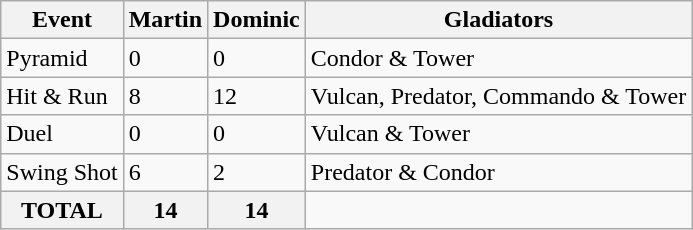<table class="wikitable">
<tr>
<th>Event</th>
<th>Martin</th>
<th>Dominic</th>
<th>Gladiators</th>
</tr>
<tr>
<td>Pyramid</td>
<td>0</td>
<td>0</td>
<td>Condor & Tower</td>
</tr>
<tr>
<td>Hit & Run</td>
<td>8</td>
<td>12</td>
<td>Vulcan, Predator, Commando & Tower</td>
</tr>
<tr>
<td>Duel</td>
<td>0</td>
<td>0</td>
<td>Vulcan & Tower</td>
</tr>
<tr>
<td>Swing Shot</td>
<td>6</td>
<td>2</td>
<td>Predator & Condor</td>
</tr>
<tr>
<th>TOTAL</th>
<th>14</th>
<th>14</th>
</tr>
</table>
